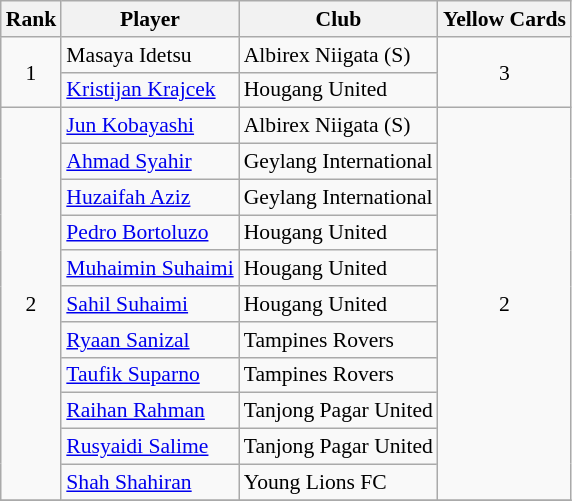<table class="wikitable plainrowheaders sortable" style="font-size:90%">
<tr>
<th>Rank</th>
<th>Player</th>
<th>Club</th>
<th>Yellow Cards</th>
</tr>
<tr>
<td align="center" rowspan="2">1</td>
<td> Masaya Idetsu</td>
<td>Albirex Niigata (S)</td>
<td align="center" rowspan="2">3</td>
</tr>
<tr>
<td> <a href='#'>Kristijan Krajcek</a></td>
<td>Hougang United</td>
</tr>
<tr>
<td align="center" rowspan="11">2</td>
<td> <a href='#'>Jun Kobayashi</a></td>
<td>Albirex Niigata (S)</td>
<td align="center" rowspan="11">2</td>
</tr>
<tr>
<td> <a href='#'>Ahmad Syahir</a></td>
<td>Geylang International</td>
</tr>
<tr>
<td> <a href='#'>Huzaifah Aziz</a></td>
<td>Geylang International</td>
</tr>
<tr>
<td> <a href='#'>Pedro Bortoluzo</a></td>
<td>Hougang United</td>
</tr>
<tr>
<td> <a href='#'>Muhaimin Suhaimi</a></td>
<td>Hougang United</td>
</tr>
<tr>
<td> <a href='#'>Sahil Suhaimi</a></td>
<td>Hougang United</td>
</tr>
<tr>
<td> <a href='#'>Ryaan Sanizal</a></td>
<td>Tampines Rovers</td>
</tr>
<tr>
<td> <a href='#'>Taufik Suparno</a></td>
<td>Tampines Rovers</td>
</tr>
<tr>
<td> <a href='#'>Raihan Rahman</a></td>
<td>Tanjong Pagar United</td>
</tr>
<tr>
<td> <a href='#'>Rusyaidi Salime</a></td>
<td>Tanjong Pagar United</td>
</tr>
<tr>
<td> <a href='#'>Shah Shahiran</a></td>
<td>Young Lions FC</td>
</tr>
<tr>
</tr>
</table>
